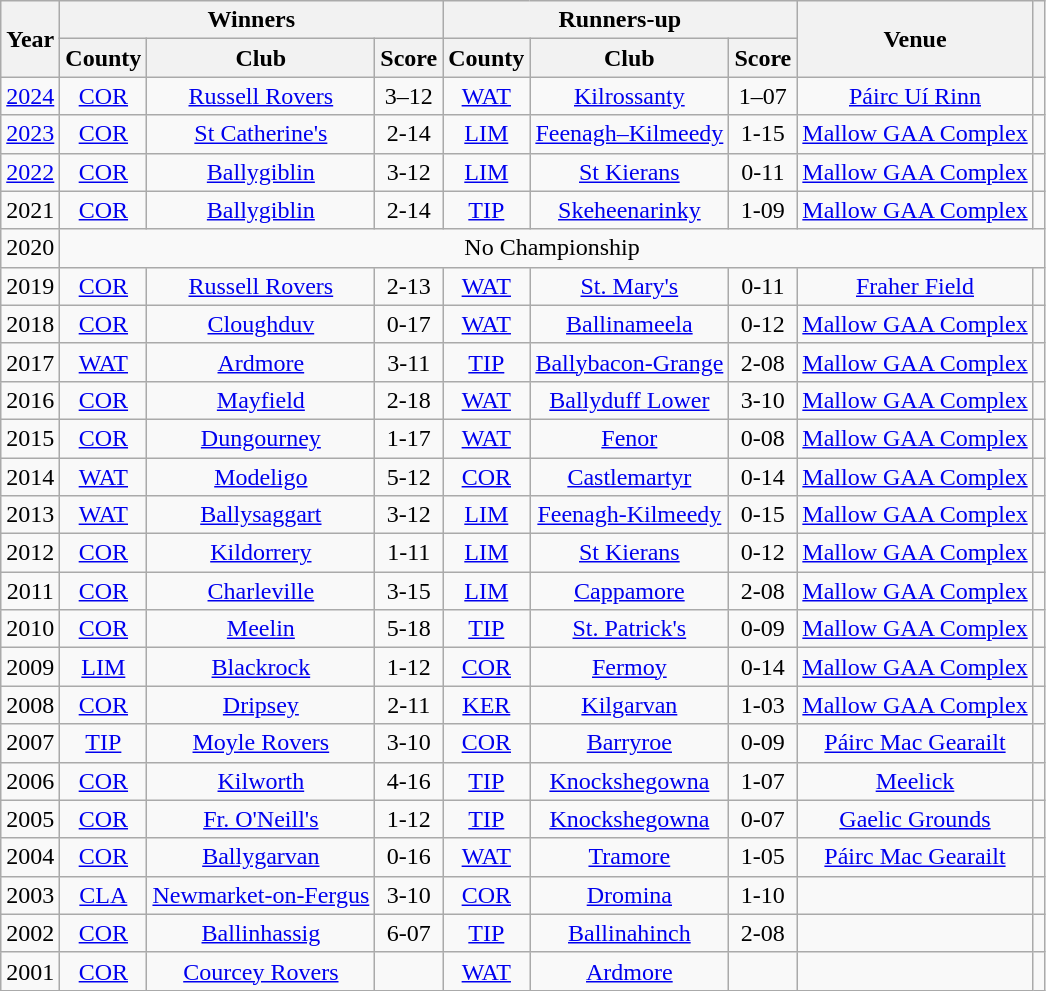<table class="wikitable sortable" style="text-align:center;">
<tr>
<th rowspan="2">Year</th>
<th colspan="3">Winners</th>
<th colspan="3">Runners-up</th>
<th rowspan="2">Venue</th>
<th rowspan="2"></th>
</tr>
<tr>
<th>County</th>
<th>Club</th>
<th scope="col">Score</th>
<th>County</th>
<th>Club</th>
<th scope="col">Score</th>
</tr>
<tr>
<td><a href='#'>2024</a></td>
<td> <a href='#'>COR</a></td>
<td> <a href='#'>Russell Rovers</a></td>
<td>3–12</td>
<td> <a href='#'>WAT</a></td>
<td> <a href='#'>Kilrossanty</a></td>
<td>1–07</td>
<td><a href='#'>Páirc Uí Rinn</a></td>
<td></td>
</tr>
<tr>
<td><a href='#'>2023</a></td>
<td> <a href='#'>COR</a></td>
<td> <a href='#'>St Catherine's</a></td>
<td>2-14</td>
<td> <a href='#'>LIM</a></td>
<td> <a href='#'>Feenagh–Kilmeedy</a></td>
<td>1-15</td>
<td><a href='#'>Mallow GAA Complex</a></td>
<td></td>
</tr>
<tr>
<td><a href='#'>2022</a></td>
<td> <a href='#'>COR</a></td>
<td><a href='#'>Ballygiblin</a></td>
<td>3-12</td>
<td> <a href='#'>LIM</a></td>
<td><a href='#'>St Kierans</a></td>
<td>0-11</td>
<td><a href='#'>Mallow GAA Complex</a></td>
<td></td>
</tr>
<tr>
<td>2021</td>
<td> <a href='#'>COR</a></td>
<td><a href='#'>Ballygiblin</a></td>
<td>2-14</td>
<td> <a href='#'>TIP</a></td>
<td><a href='#'>Skeheenarinky</a></td>
<td>1-09</td>
<td><a href='#'>Mallow GAA Complex</a></td>
<td></td>
</tr>
<tr>
<td>2020</td>
<td colspan="8">No Championship</td>
</tr>
<tr>
<td>2019</td>
<td> <a href='#'>COR</a></td>
<td> <a href='#'>Russell Rovers</a></td>
<td>2-13</td>
<td> <a href='#'>WAT</a></td>
<td> <a href='#'>St. Mary's</a></td>
<td>0-11</td>
<td><a href='#'>Fraher Field</a></td>
<td></td>
</tr>
<tr>
<td>2018</td>
<td> <a href='#'>COR</a></td>
<td> <a href='#'>Cloughduv</a></td>
<td>0-17</td>
<td> <a href='#'>WAT</a></td>
<td> <a href='#'>Ballinameela</a></td>
<td>0-12</td>
<td><a href='#'>Mallow GAA Complex</a></td>
<td></td>
</tr>
<tr>
<td>2017</td>
<td> <a href='#'>WAT</a></td>
<td> <a href='#'>Ardmore</a></td>
<td>3-11</td>
<td> <a href='#'>TIP</a></td>
<td> <a href='#'>Ballybacon-Grange</a></td>
<td>2-08</td>
<td><a href='#'>Mallow GAA Complex</a></td>
<td></td>
</tr>
<tr>
<td>2016</td>
<td> <a href='#'>COR</a></td>
<td> <a href='#'>Mayfield</a></td>
<td>2-18</td>
<td> <a href='#'>WAT</a></td>
<td> <a href='#'>Ballyduff Lower</a></td>
<td>3-10</td>
<td><a href='#'>Mallow GAA Complex</a></td>
<td></td>
</tr>
<tr>
<td>2015</td>
<td> <a href='#'>COR</a></td>
<td> <a href='#'>Dungourney</a></td>
<td>1-17</td>
<td> <a href='#'>WAT</a></td>
<td> <a href='#'>Fenor</a></td>
<td>0-08</td>
<td><a href='#'>Mallow GAA Complex</a></td>
<td></td>
</tr>
<tr>
<td>2014</td>
<td> <a href='#'>WAT</a></td>
<td> <a href='#'>Modeligo</a></td>
<td>5-12</td>
<td> <a href='#'>COR</a></td>
<td> <a href='#'>Castlemartyr</a></td>
<td>0-14</td>
<td><a href='#'>Mallow GAA Complex</a></td>
<td></td>
</tr>
<tr>
<td>2013</td>
<td> <a href='#'>WAT</a></td>
<td> <a href='#'>Ballysaggart</a></td>
<td>3-12</td>
<td> <a href='#'>LIM</a></td>
<td> <a href='#'>Feenagh-Kilmeedy</a></td>
<td>0-15</td>
<td><a href='#'>Mallow GAA Complex</a></td>
<td></td>
</tr>
<tr>
<td>2012</td>
<td> <a href='#'>COR</a></td>
<td> <a href='#'>Kildorrery</a></td>
<td>1-11</td>
<td> <a href='#'>LIM</a></td>
<td><a href='#'>St Kierans</a></td>
<td>0-12</td>
<td><a href='#'>Mallow GAA Complex</a></td>
<td></td>
</tr>
<tr>
<td>2011</td>
<td> <a href='#'>COR</a></td>
<td> <a href='#'>Charleville</a></td>
<td>3-15</td>
<td> <a href='#'>LIM</a></td>
<td> <a href='#'>Cappamore</a></td>
<td>2-08</td>
<td><a href='#'>Mallow GAA Complex</a></td>
<td></td>
</tr>
<tr>
<td>2010</td>
<td> <a href='#'>COR</a></td>
<td> <a href='#'>Meelin</a></td>
<td>5-18</td>
<td> <a href='#'>TIP</a></td>
<td> <a href='#'>St. Patrick's</a></td>
<td>0-09</td>
<td><a href='#'>Mallow GAA Complex</a></td>
<td></td>
</tr>
<tr>
<td>2009</td>
<td> <a href='#'>LIM</a></td>
<td> <a href='#'>Blackrock</a></td>
<td>1-12</td>
<td> <a href='#'>COR</a></td>
<td> <a href='#'>Fermoy</a></td>
<td>0-14</td>
<td><a href='#'>Mallow GAA Complex</a></td>
<td></td>
</tr>
<tr>
<td>2008</td>
<td> <a href='#'>COR</a></td>
<td> <a href='#'>Dripsey</a></td>
<td>2-11</td>
<td> <a href='#'>KER</a></td>
<td> <a href='#'>Kilgarvan</a></td>
<td>1-03</td>
<td><a href='#'>Mallow GAA Complex</a></td>
<td></td>
</tr>
<tr>
<td>2007</td>
<td> <a href='#'>TIP</a></td>
<td> <a href='#'>Moyle Rovers</a></td>
<td>3-10</td>
<td> <a href='#'>COR</a></td>
<td> <a href='#'>Barryroe</a></td>
<td>0-09</td>
<td><a href='#'>Páirc Mac Gearailt</a></td>
<td></td>
</tr>
<tr>
<td>2006</td>
<td> <a href='#'>COR</a></td>
<td> <a href='#'>Kilworth</a></td>
<td>4-16</td>
<td> <a href='#'>TIP</a></td>
<td> <a href='#'>Knockshegowna</a></td>
<td>1-07</td>
<td><a href='#'>Meelick</a></td>
<td></td>
</tr>
<tr>
<td>2005</td>
<td> <a href='#'>COR</a></td>
<td> <a href='#'>Fr. O'Neill's</a></td>
<td>1-12</td>
<td> <a href='#'>TIP</a></td>
<td> <a href='#'>Knockshegowna</a></td>
<td>0-07</td>
<td><a href='#'>Gaelic Grounds</a></td>
<td></td>
</tr>
<tr>
<td>2004</td>
<td> <a href='#'>COR</a></td>
<td> <a href='#'>Ballygarvan</a></td>
<td>0-16</td>
<td> <a href='#'>WAT</a></td>
<td> <a href='#'>Tramore</a></td>
<td>1-05</td>
<td><a href='#'>Páirc Mac Gearailt</a></td>
<td></td>
</tr>
<tr>
<td>2003</td>
<td> <a href='#'>CLA</a></td>
<td> <a href='#'>Newmarket-on-Fergus</a></td>
<td>3-10</td>
<td> <a href='#'>COR</a></td>
<td> <a href='#'>Dromina</a></td>
<td>1-10</td>
<td></td>
<td></td>
</tr>
<tr>
<td>2002</td>
<td> <a href='#'>COR</a></td>
<td> <a href='#'>Ballinhassig</a></td>
<td>6-07</td>
<td> <a href='#'>TIP</a></td>
<td> <a href='#'>Ballinahinch</a></td>
<td>2-08</td>
<td></td>
<td></td>
</tr>
<tr>
<td>2001</td>
<td> <a href='#'>COR</a></td>
<td> <a href='#'>Courcey Rovers</a></td>
<td></td>
<td> <a href='#'>WAT</a></td>
<td> <a href='#'>Ardmore</a></td>
<td></td>
<td></td>
<td></td>
</tr>
</table>
